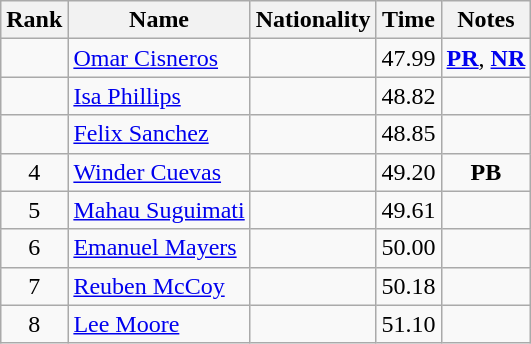<table class="wikitable sortable" style="text-align:center">
<tr>
<th>Rank</th>
<th>Name</th>
<th>Nationality</th>
<th>Time</th>
<th>Notes</th>
</tr>
<tr>
<td></td>
<td align=left><a href='#'>Omar Cisneros</a></td>
<td align=left></td>
<td>47.99</td>
<td><strong><a href='#'>PR</a></strong>, <strong><a href='#'>NR</a></strong></td>
</tr>
<tr>
<td></td>
<td align=left><a href='#'>Isa Phillips</a></td>
<td align=left></td>
<td>48.82</td>
<td></td>
</tr>
<tr>
<td></td>
<td align=left><a href='#'>Felix Sanchez</a></td>
<td align=left></td>
<td>48.85</td>
<td></td>
</tr>
<tr>
<td>4</td>
<td align=left><a href='#'>Winder Cuevas</a></td>
<td align=left></td>
<td>49.20</td>
<td><strong>PB</strong></td>
</tr>
<tr>
<td>5</td>
<td align=left><a href='#'>Mahau Suguimati</a></td>
<td align=left></td>
<td>49.61</td>
<td></td>
</tr>
<tr>
<td>6</td>
<td align=left><a href='#'>Emanuel Mayers</a></td>
<td align=left></td>
<td>50.00</td>
<td></td>
</tr>
<tr>
<td>7</td>
<td align=left><a href='#'>Reuben McCoy</a></td>
<td align=left></td>
<td>50.18</td>
<td></td>
</tr>
<tr>
<td>8</td>
<td align=left><a href='#'>Lee Moore</a></td>
<td align=left></td>
<td>51.10</td>
<td></td>
</tr>
</table>
